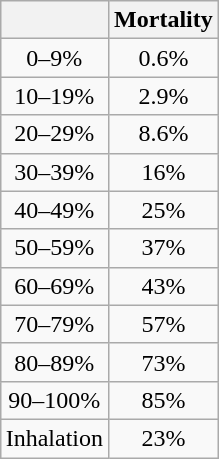<table class="wikitable" style = "float: right; margin-left:15px; text-align:center">
<tr>
<th></th>
<th>Mortality</th>
</tr>
<tr>
<td>0–9%</td>
<td>0.6%</td>
</tr>
<tr>
<td>10–19%</td>
<td>2.9%</td>
</tr>
<tr>
<td>20–29%</td>
<td>8.6%</td>
</tr>
<tr>
<td>30–39%</td>
<td>16%</td>
</tr>
<tr>
<td>40–49%</td>
<td>25%</td>
</tr>
<tr>
<td>50–59%</td>
<td>37%</td>
</tr>
<tr>
<td>60–69%</td>
<td>43%</td>
</tr>
<tr>
<td>70–79%</td>
<td>57%</td>
</tr>
<tr>
<td>80–89%</td>
<td>73%</td>
</tr>
<tr>
<td>90–100%</td>
<td>85%</td>
</tr>
<tr>
<td>Inhalation</td>
<td>23%</td>
</tr>
</table>
